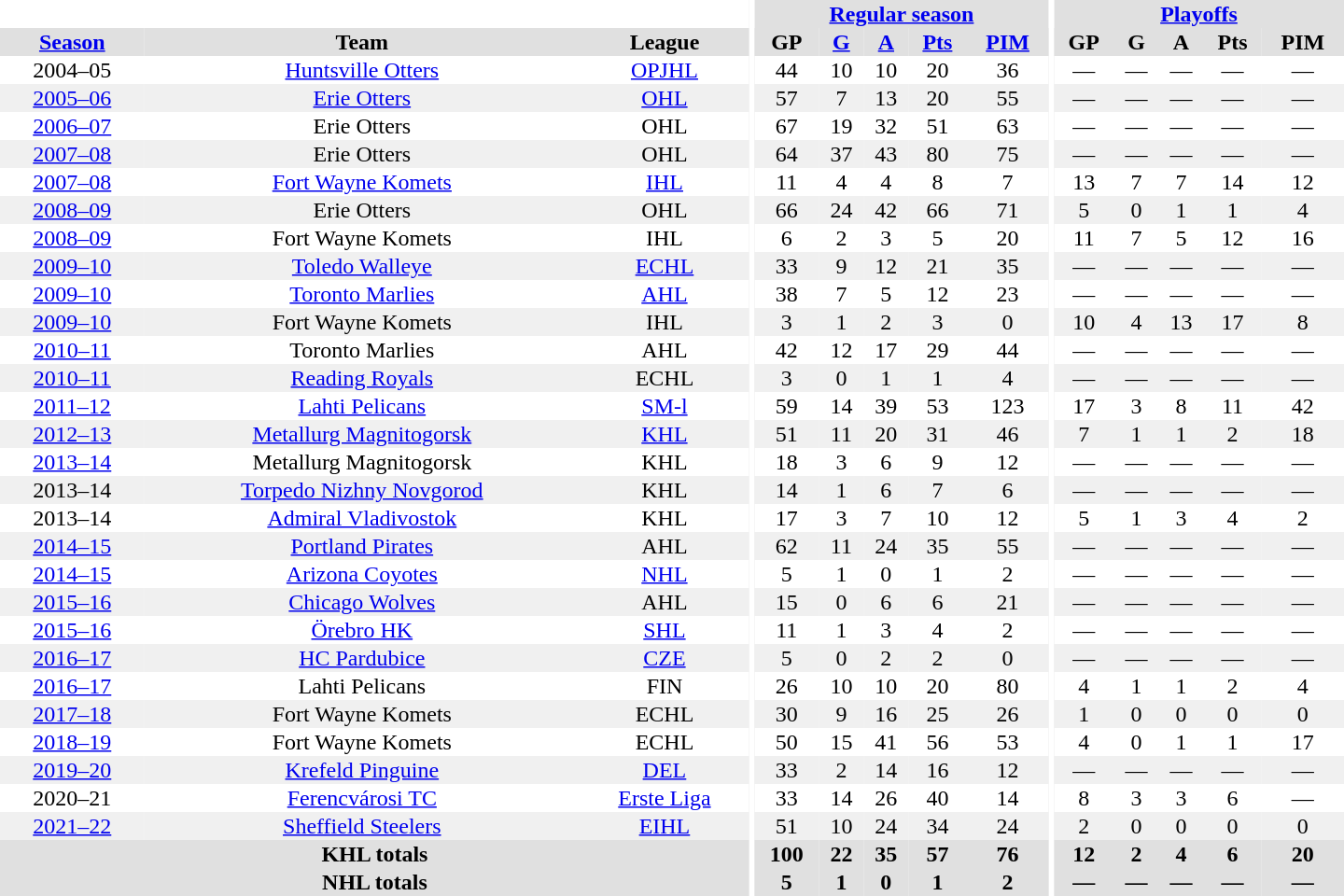<table border="0" cellpadding="1" cellspacing="0" style="text-align:center; width:60em">
<tr bgcolor="#e0e0e0">
<th colspan="3" bgcolor="#ffffff"></th>
<th rowspan="100" bgcolor="#ffffff"></th>
<th colspan="5"><a href='#'>Regular season</a></th>
<th rowspan="100" bgcolor="#ffffff"></th>
<th colspan="5"><a href='#'>Playoffs</a></th>
</tr>
<tr bgcolor="#e0e0e0">
<th><a href='#'>Season</a></th>
<th>Team</th>
<th>League</th>
<th>GP</th>
<th><a href='#'>G</a></th>
<th><a href='#'>A</a></th>
<th><a href='#'>Pts</a></th>
<th><a href='#'>PIM</a></th>
<th>GP</th>
<th>G</th>
<th>A</th>
<th>Pts</th>
<th>PIM</th>
</tr>
<tr>
<td>2004–05</td>
<td><a href='#'>Huntsville Otters</a></td>
<td><a href='#'>OPJHL</a></td>
<td>44</td>
<td>10</td>
<td>10</td>
<td>20</td>
<td>36</td>
<td>—</td>
<td>—</td>
<td>—</td>
<td>—</td>
<td>—</td>
</tr>
<tr bgcolor="#f0f0f0">
<td><a href='#'>2005–06</a></td>
<td><a href='#'>Erie Otters</a></td>
<td><a href='#'>OHL</a></td>
<td>57</td>
<td>7</td>
<td>13</td>
<td>20</td>
<td>55</td>
<td>—</td>
<td>—</td>
<td>—</td>
<td>—</td>
<td>—</td>
</tr>
<tr>
<td><a href='#'>2006–07</a></td>
<td>Erie Otters</td>
<td>OHL</td>
<td>67</td>
<td>19</td>
<td>32</td>
<td>51</td>
<td>63</td>
<td>—</td>
<td>—</td>
<td>—</td>
<td>—</td>
<td>—</td>
</tr>
<tr bgcolor="#f0f0f0">
<td><a href='#'>2007–08</a></td>
<td>Erie Otters</td>
<td>OHL</td>
<td>64</td>
<td>37</td>
<td>43</td>
<td>80</td>
<td>75</td>
<td>—</td>
<td>—</td>
<td>—</td>
<td>—</td>
<td>—</td>
</tr>
<tr>
<td><a href='#'>2007–08</a></td>
<td><a href='#'>Fort Wayne Komets</a></td>
<td><a href='#'>IHL</a></td>
<td>11</td>
<td>4</td>
<td>4</td>
<td>8</td>
<td>7</td>
<td>13</td>
<td>7</td>
<td>7</td>
<td>14</td>
<td>12</td>
</tr>
<tr bgcolor="#f0f0f0">
<td><a href='#'>2008–09</a></td>
<td>Erie Otters</td>
<td>OHL</td>
<td>66</td>
<td>24</td>
<td>42</td>
<td>66</td>
<td>71</td>
<td>5</td>
<td>0</td>
<td>1</td>
<td>1</td>
<td>4</td>
</tr>
<tr>
<td><a href='#'>2008–09</a></td>
<td>Fort Wayne Komets</td>
<td>IHL</td>
<td>6</td>
<td>2</td>
<td>3</td>
<td>5</td>
<td>20</td>
<td>11</td>
<td>7</td>
<td>5</td>
<td>12</td>
<td>16</td>
</tr>
<tr bgcolor="#f0f0f0">
<td><a href='#'>2009–10</a></td>
<td><a href='#'>Toledo Walleye</a></td>
<td><a href='#'>ECHL</a></td>
<td>33</td>
<td>9</td>
<td>12</td>
<td>21</td>
<td>35</td>
<td>—</td>
<td>—</td>
<td>—</td>
<td>—</td>
<td>—</td>
</tr>
<tr>
<td><a href='#'>2009–10</a></td>
<td><a href='#'>Toronto Marlies</a></td>
<td><a href='#'>AHL</a></td>
<td>38</td>
<td>7</td>
<td>5</td>
<td>12</td>
<td>23</td>
<td>—</td>
<td>—</td>
<td>—</td>
<td>—</td>
<td>—</td>
</tr>
<tr bgcolor="#f0f0f0">
<td><a href='#'>2009–10</a></td>
<td>Fort Wayne Komets</td>
<td>IHL</td>
<td>3</td>
<td>1</td>
<td>2</td>
<td>3</td>
<td>0</td>
<td>10</td>
<td>4</td>
<td>13</td>
<td>17</td>
<td>8</td>
</tr>
<tr>
<td><a href='#'>2010–11</a></td>
<td>Toronto Marlies</td>
<td>AHL</td>
<td>42</td>
<td>12</td>
<td>17</td>
<td>29</td>
<td>44</td>
<td>—</td>
<td>—</td>
<td>—</td>
<td>—</td>
<td>—</td>
</tr>
<tr bgcolor="#f0f0f0">
<td><a href='#'>2010–11</a></td>
<td><a href='#'>Reading Royals</a></td>
<td>ECHL</td>
<td>3</td>
<td>0</td>
<td>1</td>
<td>1</td>
<td>4</td>
<td>—</td>
<td>—</td>
<td>—</td>
<td>—</td>
<td>—</td>
</tr>
<tr>
<td><a href='#'>2011–12</a></td>
<td><a href='#'>Lahti Pelicans</a></td>
<td><a href='#'>SM-l</a></td>
<td>59</td>
<td>14</td>
<td>39</td>
<td>53</td>
<td>123</td>
<td>17</td>
<td>3</td>
<td>8</td>
<td>11</td>
<td>42</td>
</tr>
<tr bgcolor="#f0f0f0">
<td><a href='#'>2012–13</a></td>
<td><a href='#'>Metallurg Magnitogorsk</a></td>
<td><a href='#'>KHL</a></td>
<td>51</td>
<td>11</td>
<td>20</td>
<td>31</td>
<td>46</td>
<td>7</td>
<td>1</td>
<td>1</td>
<td>2</td>
<td>18</td>
</tr>
<tr>
<td><a href='#'>2013–14</a></td>
<td>Metallurg Magnitogorsk</td>
<td>KHL</td>
<td>18</td>
<td>3</td>
<td>6</td>
<td>9</td>
<td>12</td>
<td>—</td>
<td>—</td>
<td>—</td>
<td>—</td>
<td>—</td>
</tr>
<tr bgcolor="#f0f0f0">
<td>2013–14</td>
<td><a href='#'>Torpedo Nizhny Novgorod</a></td>
<td>KHL</td>
<td>14</td>
<td>1</td>
<td>6</td>
<td>7</td>
<td>6</td>
<td>—</td>
<td>—</td>
<td>—</td>
<td>—</td>
<td>—</td>
</tr>
<tr>
<td>2013–14</td>
<td><a href='#'>Admiral Vladivostok</a></td>
<td>KHL</td>
<td>17</td>
<td>3</td>
<td>7</td>
<td>10</td>
<td>12</td>
<td>5</td>
<td>1</td>
<td>3</td>
<td>4</td>
<td>2</td>
</tr>
<tr bgcolor="#f0f0f0">
<td><a href='#'>2014–15</a></td>
<td><a href='#'>Portland Pirates</a></td>
<td>AHL</td>
<td>62</td>
<td>11</td>
<td>24</td>
<td>35</td>
<td>55</td>
<td>—</td>
<td>—</td>
<td>—</td>
<td>—</td>
<td>—</td>
</tr>
<tr>
<td><a href='#'>2014–15</a></td>
<td><a href='#'>Arizona Coyotes</a></td>
<td><a href='#'>NHL</a></td>
<td>5</td>
<td>1</td>
<td>0</td>
<td>1</td>
<td>2</td>
<td>—</td>
<td>—</td>
<td>—</td>
<td>—</td>
<td>—</td>
</tr>
<tr bgcolor="#f0f0f0">
<td><a href='#'>2015–16</a></td>
<td><a href='#'>Chicago Wolves</a></td>
<td>AHL</td>
<td>15</td>
<td>0</td>
<td>6</td>
<td>6</td>
<td>21</td>
<td>—</td>
<td>—</td>
<td>—</td>
<td>—</td>
<td>—</td>
</tr>
<tr>
<td><a href='#'>2015–16</a></td>
<td><a href='#'>Örebro HK</a></td>
<td><a href='#'>SHL</a></td>
<td>11</td>
<td>1</td>
<td>3</td>
<td>4</td>
<td>2</td>
<td>—</td>
<td>—</td>
<td>—</td>
<td>—</td>
<td>—</td>
</tr>
<tr bgcolor="#f0f0f0">
<td><a href='#'>2016–17</a></td>
<td><a href='#'>HC Pardubice</a></td>
<td><a href='#'>CZE</a></td>
<td>5</td>
<td>0</td>
<td>2</td>
<td>2</td>
<td>0</td>
<td>—</td>
<td>—</td>
<td>—</td>
<td>—</td>
<td>—</td>
</tr>
<tr>
<td><a href='#'>2016–17</a></td>
<td>Lahti Pelicans</td>
<td>FIN</td>
<td>26</td>
<td>10</td>
<td>10</td>
<td>20</td>
<td>80</td>
<td>4</td>
<td>1</td>
<td>1</td>
<td>2</td>
<td>4</td>
</tr>
<tr bgcolor="#f0f0f0">
<td><a href='#'>2017–18</a></td>
<td>Fort Wayne Komets</td>
<td>ECHL</td>
<td>30</td>
<td>9</td>
<td>16</td>
<td>25</td>
<td>26</td>
<td>1</td>
<td>0</td>
<td>0</td>
<td>0</td>
<td>0</td>
</tr>
<tr>
<td><a href='#'>2018–19</a></td>
<td>Fort Wayne Komets</td>
<td>ECHL</td>
<td>50</td>
<td>15</td>
<td>41</td>
<td>56</td>
<td>53</td>
<td>4</td>
<td>0</td>
<td>1</td>
<td>1</td>
<td>17</td>
</tr>
<tr bgcolor="#f0f0f0">
<td><a href='#'>2019–20</a></td>
<td><a href='#'>Krefeld Pinguine</a></td>
<td><a href='#'>DEL</a></td>
<td>33</td>
<td>2</td>
<td>14</td>
<td>16</td>
<td>12</td>
<td>—</td>
<td>—</td>
<td>—</td>
<td>—</td>
<td>—</td>
</tr>
<tr>
<td>2020–21</td>
<td><a href='#'>Ferencvárosi TC</a></td>
<td><a href='#'>Erste Liga</a></td>
<td>33</td>
<td>14</td>
<td>26</td>
<td>40</td>
<td>14</td>
<td>8</td>
<td>3</td>
<td>3</td>
<td>6</td>
<td>—</td>
</tr>
<tr>
</tr>
<tr bgcolor="#f0f0f0">
<td><a href='#'>2021–22</a></td>
<td><a href='#'>Sheffield Steelers</a></td>
<td><a href='#'>EIHL</a></td>
<td>51</td>
<td>10</td>
<td>24</td>
<td>34</td>
<td>24</td>
<td>2</td>
<td>0</td>
<td>0</td>
<td>0</td>
<td>0</td>
</tr>
<tr>
</tr>
<tr bgcolor="#e0e0e0">
<th colspan="3">KHL totals</th>
<th>100</th>
<th>22</th>
<th>35</th>
<th>57</th>
<th>76</th>
<th>12</th>
<th>2</th>
<th>4</th>
<th>6</th>
<th>20</th>
</tr>
<tr>
</tr>
<tr bgcolor="#e0e0e0">
<th colspan="3">NHL totals</th>
<th>5</th>
<th>1</th>
<th>0</th>
<th>1</th>
<th>2</th>
<th>—</th>
<th>—</th>
<th>—</th>
<th>—</th>
<th>—</th>
</tr>
</table>
